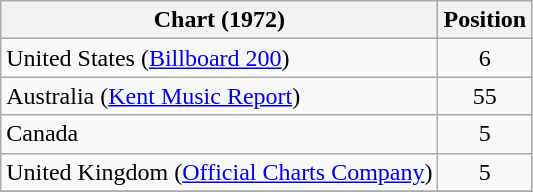<table class="wikitable">
<tr>
<th>Chart (1972)</th>
<th>Position</th>
</tr>
<tr>
<td>United States (<a href='#'>Billboard 200</a>)</td>
<td align="center">6</td>
</tr>
<tr>
<td>Australia (<a href='#'>Kent Music Report</a>)</td>
<td align="center">55</td>
</tr>
<tr>
<td>Canada</td>
<td align="center">5</td>
</tr>
<tr>
<td>United Kingdom (<a href='#'>Official Charts Company</a>)</td>
<td align="center">5</td>
</tr>
<tr>
</tr>
</table>
